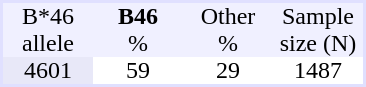<table border="0" cellspacing="0" cellpadding="0" align="left" style="text-align:center; background:#ffffff; margin-right: 2em; border:2px #e0e0ff solid;">
<tr style="background:#f0f0ff">
<td style="width:60px">B*46</td>
<td style="width:60px"><strong>B46</strong></td>
<td style="width:60px">Other</td>
<td style="width:60px">Sample</td>
</tr>
<tr style="background:#f0f0ff">
<td>allele</td>
<td>%</td>
<td>%</td>
<td>size (N)</td>
</tr>
<tr>
<td style = "background:#e8e8f8">4601</td>
<td>59</td>
<td>29</td>
<td>1487</td>
</tr>
</table>
